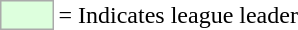<table>
<tr>
<td style="background:#DDFFDD; border:1px solid #aaa; width:2em;"></td>
<td>= Indicates league leader</td>
</tr>
</table>
